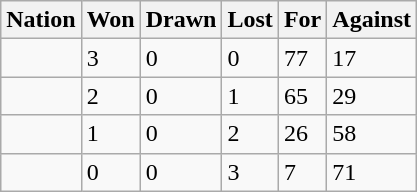<table class="wikitable">
<tr>
<th>Nation</th>
<th>Won</th>
<th>Drawn</th>
<th>Lost</th>
<th>For</th>
<th>Against</th>
</tr>
<tr>
<td></td>
<td>3</td>
<td>0</td>
<td>0</td>
<td>77</td>
<td>17</td>
</tr>
<tr>
<td></td>
<td>2</td>
<td>0</td>
<td>1</td>
<td>65</td>
<td>29</td>
</tr>
<tr>
<td></td>
<td>1</td>
<td>0</td>
<td>2</td>
<td>26</td>
<td>58</td>
</tr>
<tr>
<td></td>
<td>0</td>
<td>0</td>
<td>3</td>
<td>7</td>
<td>71</td>
</tr>
</table>
